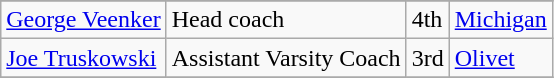<table class="wikitable">
<tr>
</tr>
<tr>
<td><a href='#'>George Veenker</a></td>
<td>Head coach</td>
<td>4th</td>
<td><a href='#'>Michigan</a></td>
</tr>
<tr>
<td><a href='#'>Joe Truskowski</a></td>
<td>Assistant Varsity Coach</td>
<td>3rd</td>
<td><a href='#'>Olivet</a></td>
</tr>
<tr>
</tr>
</table>
